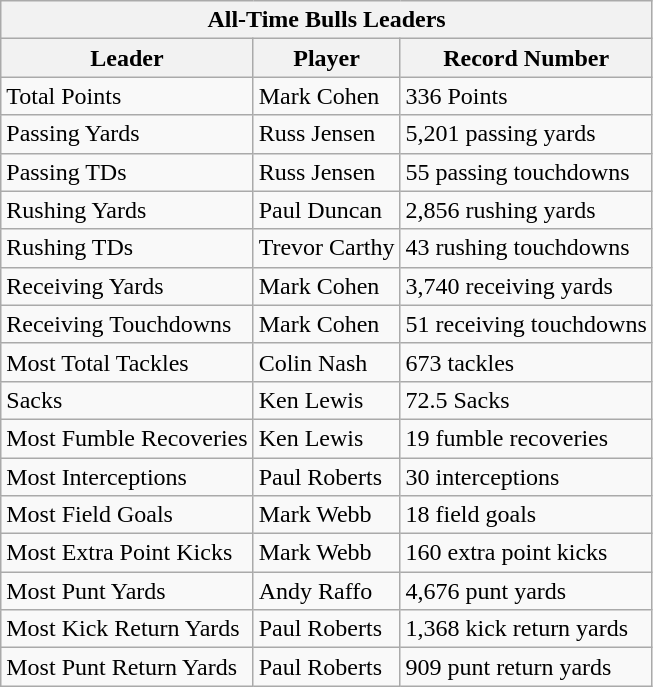<table class="wikitable" style="margin:left">
<tr>
<th colspan="5"><strong>All-Time Bulls Leaders</strong></th>
</tr>
<tr>
<th>Leader</th>
<th>Player</th>
<th>Record Number</th>
</tr>
<tr>
<td>Total Points</td>
<td>Mark Cohen</td>
<td>336 Points</td>
</tr>
<tr>
<td>Passing Yards</td>
<td>Russ Jensen</td>
<td>5,201 passing yards</td>
</tr>
<tr>
<td>Passing TDs</td>
<td>Russ Jensen</td>
<td>55 passing touchdowns</td>
</tr>
<tr>
<td>Rushing Yards</td>
<td>Paul Duncan</td>
<td>2,856 rushing yards</td>
</tr>
<tr>
<td>Rushing TDs</td>
<td>Trevor Carthy</td>
<td>43 rushing touchdowns</td>
</tr>
<tr>
<td>Receiving Yards</td>
<td>Mark Cohen</td>
<td>3,740 receiving yards</td>
</tr>
<tr>
<td>Receiving Touchdowns</td>
<td>Mark Cohen</td>
<td>51 receiving touchdowns</td>
</tr>
<tr>
<td>Most Total Tackles</td>
<td>Colin Nash</td>
<td>673 tackles</td>
</tr>
<tr>
<td>Sacks</td>
<td>Ken Lewis</td>
<td>72.5 Sacks</td>
</tr>
<tr>
<td>Most Fumble Recoveries</td>
<td>Ken Lewis</td>
<td>19 fumble recoveries</td>
</tr>
<tr>
<td>Most Interceptions</td>
<td>Paul Roberts</td>
<td>30 interceptions</td>
</tr>
<tr>
<td>Most Field Goals</td>
<td>Mark Webb</td>
<td>18 field goals</td>
</tr>
<tr>
<td>Most Extra Point Kicks</td>
<td>Mark Webb</td>
<td>160 extra point kicks</td>
</tr>
<tr>
<td>Most Punt Yards</td>
<td>Andy Raffo</td>
<td>4,676 punt yards</td>
</tr>
<tr>
<td>Most Kick Return Yards</td>
<td>Paul Roberts</td>
<td>1,368 kick return yards</td>
</tr>
<tr>
<td>Most Punt Return Yards</td>
<td>Paul Roberts</td>
<td>909 punt return yards</td>
</tr>
</table>
